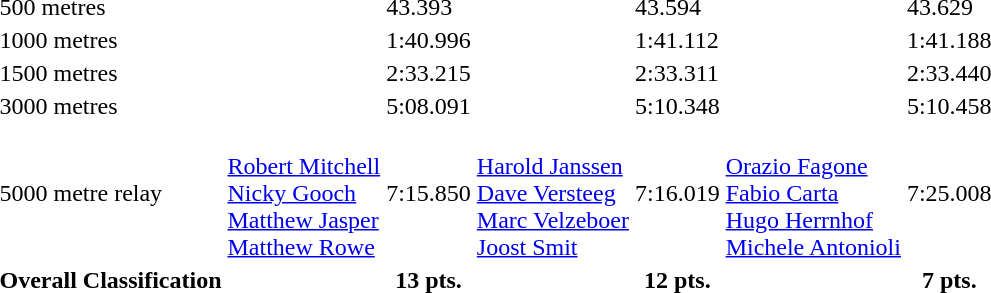<table>
<tr>
<td>500 metres</td>
<td></td>
<td>43.393</td>
<td></td>
<td>43.594</td>
<td></td>
<td>43.629</td>
</tr>
<tr>
<td>1000 metres</td>
<td></td>
<td>1:40.996</td>
<td></td>
<td>1:41.112</td>
<td></td>
<td>1:41.188</td>
</tr>
<tr>
<td>1500 metres</td>
<td></td>
<td>2:33.215</td>
<td></td>
<td>2:33.311</td>
<td></td>
<td>2:33.440</td>
</tr>
<tr>
<td>3000 metres</td>
<td></td>
<td>5:08.091</td>
<td></td>
<td>5:10.348</td>
<td></td>
<td>5:10.458</td>
</tr>
<tr>
<td>5000 metre relay</td>
<td valign=top><br><a href='#'>Robert Mitchell</a><br><a href='#'>Nicky Gooch</a><br><a href='#'>Matthew Jasper</a><br><a href='#'>Matthew Rowe</a></td>
<td>7:15.850</td>
<td valign=top><br><a href='#'>Harold Janssen</a><br><a href='#'>Dave Versteeg</a><br><a href='#'>Marc Velzeboer</a><br><a href='#'>Joost Smit</a></td>
<td>7:16.019</td>
<td valign=top><br><a href='#'>Orazio Fagone</a><br><a href='#'>Fabio Carta</a><br><a href='#'>Hugo Herrnhof</a><br><a href='#'>Michele Antonioli</a></td>
<td>7:25.008</td>
</tr>
<tr>
<th>Overall Classification</th>
<th></th>
<th>13 pts.</th>
<th></th>
<th>12 pts.</th>
<th></th>
<th>7 pts.</th>
</tr>
</table>
